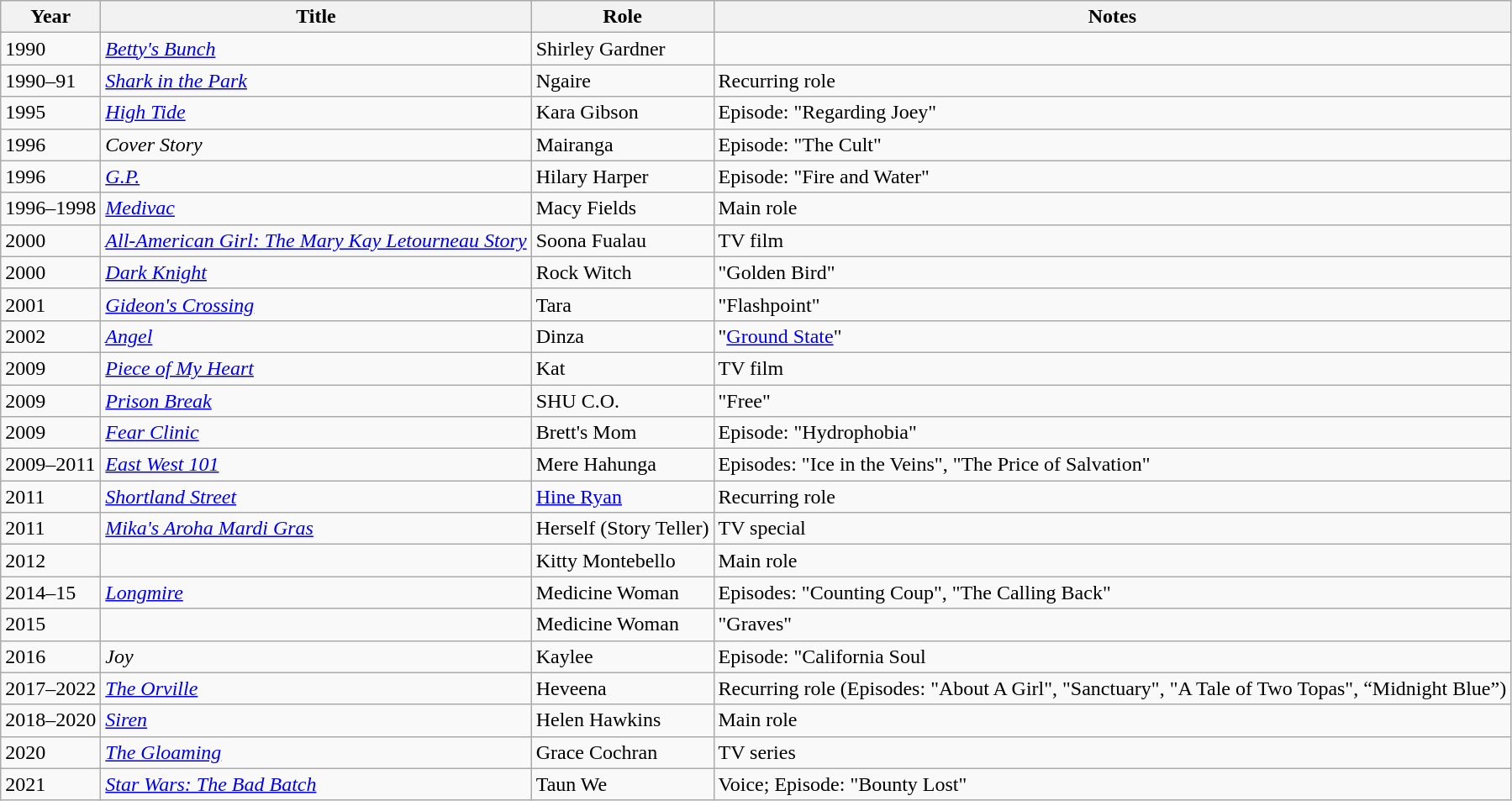<table class="wikitable sortable">
<tr>
<th>Year</th>
<th>Title</th>
<th>Role</th>
<th class="unsortable">Notes</th>
</tr>
<tr>
<td>1990</td>
<td><em><a href='#'>Betty's Bunch</a></em></td>
<td>Shirley Gardner</td>
<td></td>
</tr>
<tr>
<td>1990–91</td>
<td><em><a href='#'>Shark in the Park</a></em></td>
<td>Ngaire</td>
<td>Recurring role</td>
</tr>
<tr>
<td>1995</td>
<td><em><a href='#'>High Tide</a></em></td>
<td>Kara Gibson</td>
<td>Episode: "Regarding Joey"</td>
</tr>
<tr>
<td>1996</td>
<td><em>Cover Story</em></td>
<td>Mairanga</td>
<td>Episode: "The Cult"</td>
</tr>
<tr>
<td>1996</td>
<td><em><a href='#'>G.P.</a></em></td>
<td>Hilary Harper</td>
<td>Episode: "Fire and Water"</td>
</tr>
<tr>
<td>1996–1998</td>
<td><em><a href='#'>Medivac</a></em></td>
<td>Macy Fields</td>
<td>Main role</td>
</tr>
<tr>
<td>2000</td>
<td><em><a href='#'>All-American Girl: The Mary Kay Letourneau Story</a></em></td>
<td>Soona Fualau</td>
<td>TV film</td>
</tr>
<tr>
<td>2000</td>
<td><em><a href='#'>Dark Knight</a></em></td>
<td>Rock Witch</td>
<td>"Golden Bird"</td>
</tr>
<tr>
<td>2001</td>
<td><em><a href='#'>Gideon's Crossing</a></em></td>
<td>Tara</td>
<td>"Flashpoint"</td>
</tr>
<tr>
<td>2002</td>
<td><em><a href='#'>Angel</a></em></td>
<td>Dinza</td>
<td>"<a href='#'>Ground State</a>"</td>
</tr>
<tr>
<td>2009</td>
<td><em><a href='#'>Piece of My Heart</a></em></td>
<td>Kat</td>
<td>TV film</td>
</tr>
<tr>
<td>2009</td>
<td><em><a href='#'>Prison Break</a></em></td>
<td>SHU C.O.</td>
<td>"Free"</td>
</tr>
<tr>
<td>2009</td>
<td><em><a href='#'>Fear Clinic</a></em></td>
<td>Brett's Mom</td>
<td>Episode: "Hydrophobia"</td>
</tr>
<tr>
<td>2009–2011</td>
<td><em><a href='#'>East West 101</a></em></td>
<td>Mere Hahunga</td>
<td>Episodes: "Ice in the Veins", "The Price of Salvation"</td>
</tr>
<tr>
<td>2011</td>
<td><em><a href='#'>Shortland Street</a></em></td>
<td><a href='#'>Hine Ryan</a></td>
<td>Recurring role</td>
</tr>
<tr>
<td>2011</td>
<td><em><a href='#'>Mika's Aroha Mardi Gras</a></em></td>
<td>Herself (Story Teller)</td>
<td>TV special</td>
</tr>
<tr>
<td>2012</td>
<td><em></em></td>
<td>Kitty Montebello</td>
<td>Main role</td>
</tr>
<tr>
<td>2014–15</td>
<td><em><a href='#'>Longmire</a></em></td>
<td>Medicine Woman</td>
<td>Episodes: "Counting Coup", "The Calling Back"</td>
</tr>
<tr>
<td>2015</td>
<td><em></em></td>
<td>Medicine Woman</td>
<td>"Graves"</td>
</tr>
<tr>
<td>2016</td>
<td><em>Joy</em></td>
<td>Kaylee</td>
<td>Episode: "California Soul</td>
</tr>
<tr>
<td>2017–2022</td>
<td><em><a href='#'>The Orville</a></em></td>
<td>Heveena</td>
<td>Recurring role (Episodes: "About A Girl", "Sanctuary", "A Tale of Two Topas", “Midnight Blue”)</td>
</tr>
<tr>
<td>2018–2020</td>
<td><em><a href='#'>Siren</a></em></td>
<td>Helen Hawkins</td>
<td>Main role</td>
</tr>
<tr>
<td>2020</td>
<td><em><a href='#'>The Gloaming</a></em></td>
<td>Grace Cochran</td>
<td>TV series</td>
</tr>
<tr>
<td>2021</td>
<td><em><a href='#'>Star Wars: The Bad Batch</a></em></td>
<td>Taun We</td>
<td>Voice; Episode: "Bounty Lost"</td>
</tr>
</table>
